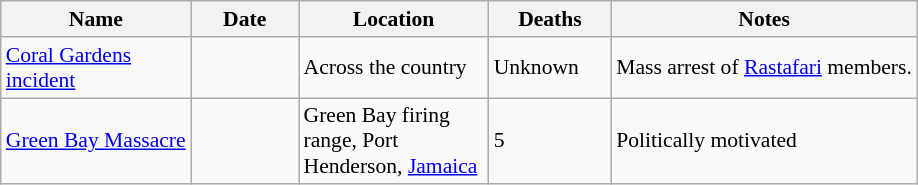<table class="sortable wikitable" style="font-size:90%;">
<tr>
<th style="width:120px;">Name</th>
<th style="width:65px;">Date</th>
<th style="width:120px;">Location</th>
<th style="width:75px;">Deaths</th>
<th class="unsortable">Notes</th>
</tr>
<tr>
<td><a href='#'>Coral Gardens incident</a></td>
<td></td>
<td>Across the country</td>
<td>Unknown</td>
<td>Mass arrest of <a href='#'>Rastafari</a> members.</td>
</tr>
<tr>
<td><a href='#'>Green Bay Massacre</a></td>
<td></td>
<td>Green Bay firing range, Port Henderson, <a href='#'>Jamaica</a></td>
<td>5</td>
<td>Politically motivated</td>
</tr>
</table>
